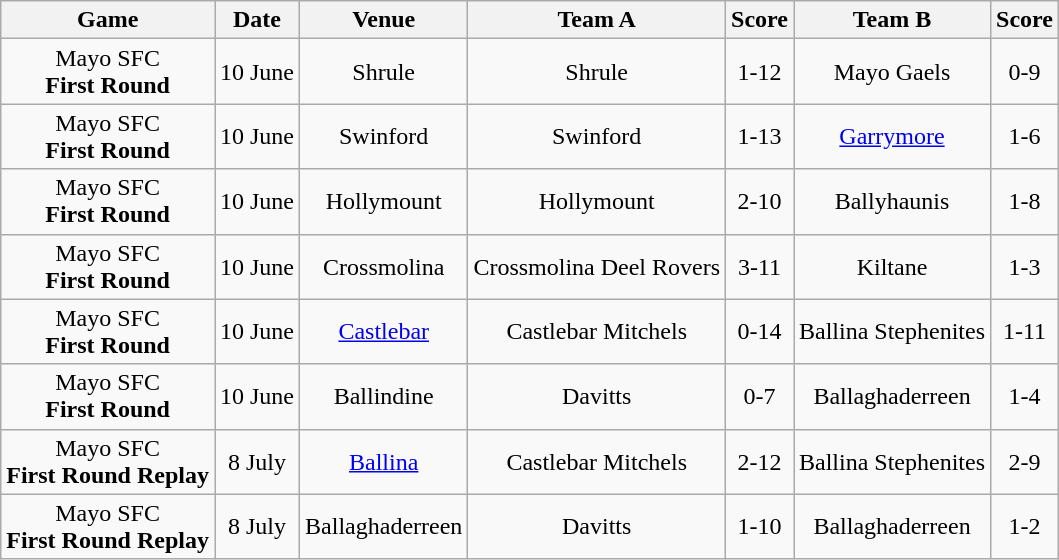<table class="wikitable">
<tr>
<th>Game</th>
<th>Date</th>
<th>Venue</th>
<th>Team A</th>
<th>Score</th>
<th>Team B</th>
<th>Score</th>
</tr>
<tr align="center">
<td>Mayo SFC<br><strong>First Round</strong></td>
<td>10 June</td>
<td>Shrule</td>
<td>Shrule</td>
<td>1-12</td>
<td>Mayo Gaels</td>
<td>0-9</td>
</tr>
<tr align="center">
<td>Mayo SFC<br><strong>First Round</strong></td>
<td>10 June</td>
<td>Swinford</td>
<td>Swinford</td>
<td>1-13</td>
<td><a href='#'>Garrymore</a></td>
<td>1-6</td>
</tr>
<tr align="center">
<td>Mayo SFC<br><strong>First Round</strong></td>
<td>10 June</td>
<td>Hollymount</td>
<td>Hollymount</td>
<td>2-10</td>
<td>Ballyhaunis</td>
<td>1-8</td>
</tr>
<tr align="center">
<td>Mayo SFC<br><strong>First Round</strong></td>
<td>10 June</td>
<td>Crossmolina</td>
<td>Crossmolina Deel Rovers</td>
<td>3-11</td>
<td>Kiltane</td>
<td>1-3</td>
</tr>
<tr align="center">
<td>Mayo SFC<br><strong>First Round</strong></td>
<td>10 June</td>
<td><a href='#'>Castlebar</a></td>
<td>Castlebar Mitchels</td>
<td>0-14</td>
<td>Ballina Stephenites</td>
<td>1-11</td>
</tr>
<tr align="center">
<td>Mayo SFC<br><strong>First Round</strong></td>
<td>10 June</td>
<td>Ballindine</td>
<td>Davitts</td>
<td>0-7</td>
<td>Ballaghaderreen</td>
<td>1-4</td>
</tr>
<tr align="center">
<td>Mayo SFC<br><strong>First Round Replay</strong></td>
<td>8 July</td>
<td><a href='#'>Ballina</a></td>
<td>Castlebar Mitchels</td>
<td>2-12</td>
<td>Ballina Stephenites</td>
<td>2-9</td>
</tr>
<tr align="center">
<td>Mayo SFC<br><strong>First Round Replay</strong></td>
<td>8 July</td>
<td>Ballaghaderreen</td>
<td>Davitts</td>
<td>1-10</td>
<td>Ballaghaderreen</td>
<td>1-2</td>
</tr>
</table>
